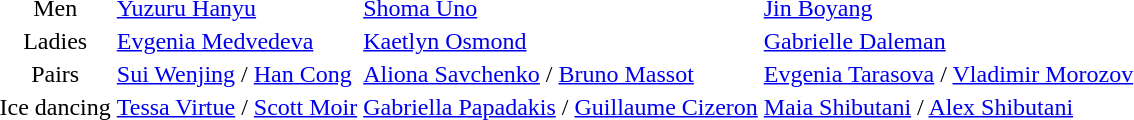<table>
<tr>
<td align=center>Men</td>
<td> <a href='#'>Yuzuru Hanyu</a></td>
<td> <a href='#'>Shoma Uno</a></td>
<td> <a href='#'>Jin Boyang</a></td>
</tr>
<tr>
<td align=center>Ladies</td>
<td> <a href='#'>Evgenia Medvedeva</a></td>
<td> <a href='#'>Kaetlyn Osmond</a></td>
<td> <a href='#'>Gabrielle Daleman</a></td>
</tr>
<tr>
<td align=center>Pairs</td>
<td> <a href='#'>Sui Wenjing</a> / <a href='#'>Han Cong</a></td>
<td> <a href='#'>Aliona Savchenko</a> / <a href='#'>Bruno Massot</a></td>
<td> <a href='#'>Evgenia Tarasova</a> / <a href='#'>Vladimir Morozov</a></td>
</tr>
<tr>
<td align=center>Ice dancing</td>
<td> <a href='#'>Tessa Virtue</a> / <a href='#'>Scott Moir</a></td>
<td> <a href='#'>Gabriella Papadakis</a> / <a href='#'>Guillaume Cizeron</a></td>
<td> <a href='#'>Maia Shibutani</a> / <a href='#'>Alex Shibutani</a></td>
</tr>
</table>
